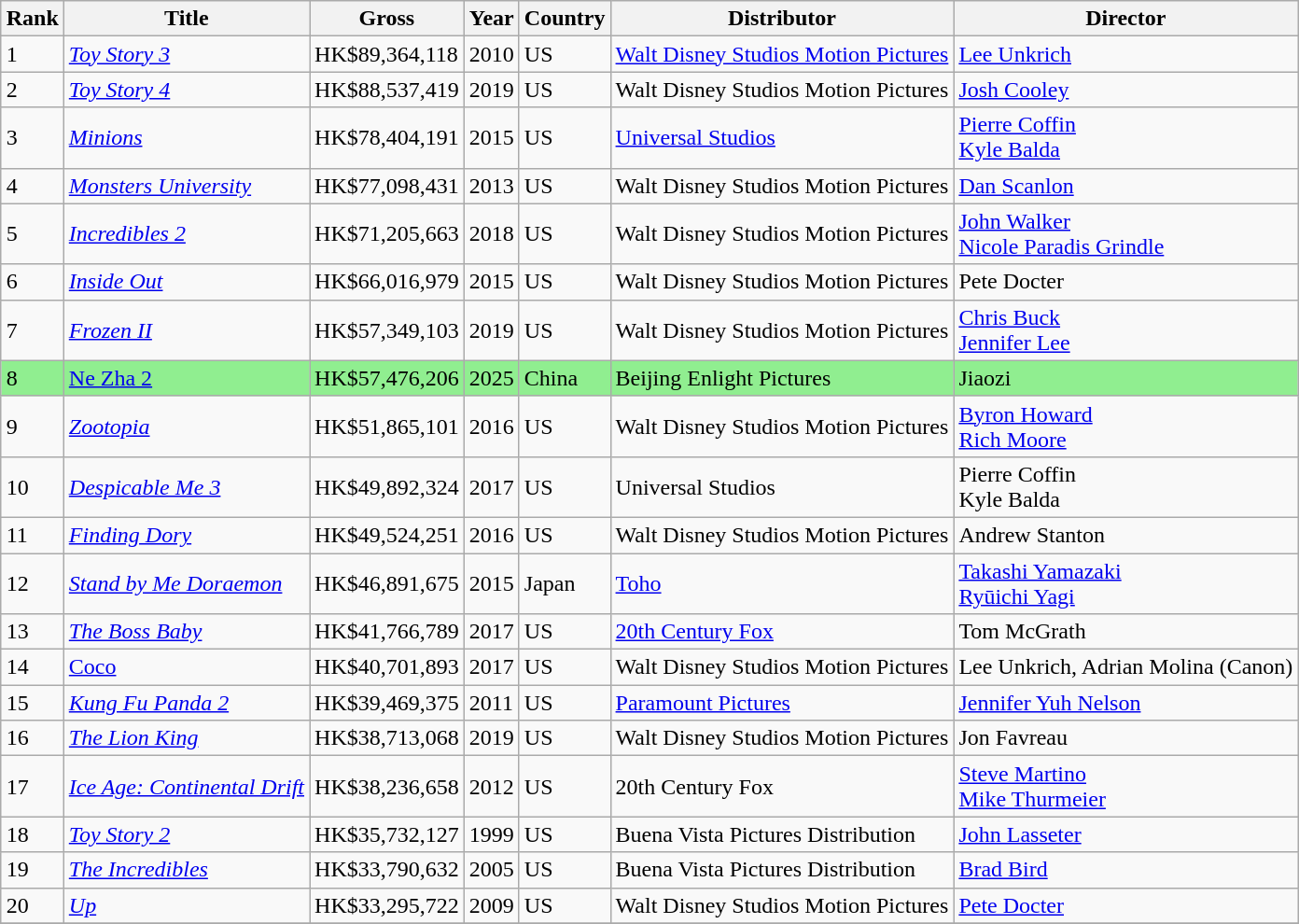<table class="wikitable sortable"  style="margin:auto; margin:auto;"release=3>
<tr>
<th>Rank</th>
<th>Title</th>
<th>Gross</th>
<th>Year</th>
<th>Country</th>
<th>Distributor</th>
<th>Director</th>
</tr>
<tr>
<td>1</td>
<td><em><a href='#'>Toy Story 3</a></em></td>
<td>HK$89,364,118</td>
<td>2010</td>
<td>US</td>
<td><a href='#'>Walt Disney Studios Motion Pictures</a></td>
<td><a href='#'>Lee Unkrich</a></td>
</tr>
<tr>
<td>2</td>
<td><em><a href='#'>Toy Story 4</a></em></td>
<td>HK$88,537,419</td>
<td>2019</td>
<td>US</td>
<td>Walt Disney Studios Motion Pictures</td>
<td><a href='#'>Josh Cooley</a></td>
</tr>
<tr>
<td>3</td>
<td><em><a href='#'>Minions</a></em></td>
<td>HK$78,404,191</td>
<td>2015</td>
<td>US</td>
<td><a href='#'>Universal Studios</a></td>
<td><a href='#'>Pierre Coffin</a><br><a href='#'>Kyle Balda</a></td>
</tr>
<tr>
<td>4</td>
<td><em><a href='#'>Monsters University</a></em></td>
<td>HK$77,098,431</td>
<td>2013</td>
<td>US</td>
<td>Walt Disney Studios Motion Pictures</td>
<td><a href='#'>Dan Scanlon</a></td>
</tr>
<tr>
<td>5</td>
<td><em><a href='#'>Incredibles 2</a></em></td>
<td>HK$71,205,663</td>
<td>2018</td>
<td>US</td>
<td>Walt Disney Studios Motion Pictures</td>
<td><a href='#'>John Walker</a><br><a href='#'>Nicole Paradis Grindle</a></td>
</tr>
<tr>
<td>6</td>
<td><em><a href='#'>Inside Out</a></em></td>
<td>HK$66,016,979</td>
<td>2015</td>
<td>US</td>
<td>Walt Disney Studios Motion Pictures</td>
<td>Pete Docter</td>
</tr>
<tr>
<td>7</td>
<td><em><a href='#'>Frozen II</a></em></td>
<td>HK$57,349,103</td>
<td>2019</td>
<td>US</td>
<td>Walt Disney Studios Motion Pictures</td>
<td><a href='#'>Chris Buck</a><br><a href='#'>Jennifer Lee</a></td>
</tr>
<tr style="background:lightgreen">
<td>8</td>
<td><a href='#'>Ne Zha 2</a></td>
<td>HK$57,476,206</td>
<td>2025</td>
<td>China</td>
<td>Beijing Enlight Pictures</td>
<td>Jiaozi</td>
</tr>
<tr>
<td>9</td>
<td><em><a href='#'>Zootopia</a></em></td>
<td>HK$51,865,101</td>
<td>2016</td>
<td>US</td>
<td>Walt Disney Studios Motion Pictures</td>
<td><a href='#'>Byron Howard</a><br><a href='#'>Rich Moore</a></td>
</tr>
<tr>
<td>10</td>
<td><em><a href='#'>Despicable Me 3</a></em></td>
<td>HK$49,892,324</td>
<td>2017</td>
<td>US</td>
<td>Universal Studios</td>
<td>Pierre Coffin<br>Kyle Balda</td>
</tr>
<tr>
<td>11</td>
<td><em><a href='#'>Finding Dory</a></em></td>
<td>HK$49,524,251</td>
<td>2016</td>
<td>US</td>
<td>Walt Disney Studios Motion Pictures</td>
<td>Andrew Stanton</td>
</tr>
<tr>
<td>12</td>
<td><em><a href='#'>Stand by Me Doraemon</a></em></td>
<td>HK$46,891,675</td>
<td>2015</td>
<td>Japan</td>
<td><a href='#'>Toho</a></td>
<td><a href='#'>Takashi Yamazaki</a><br><a href='#'>Ryūichi Yagi</a></td>
</tr>
<tr>
<td>13</td>
<td><em><a href='#'>The Boss Baby</a></em></td>
<td>HK$41,766,789</td>
<td>2017</td>
<td>US</td>
<td><a href='#'>20th Century Fox</a></td>
<td>Tom McGrath</td>
</tr>
<tr>
<td>14</td>
<td><a href='#'>Coco</a></td>
<td>HK$40,701,893</td>
<td>2017</td>
<td>US</td>
<td>Walt Disney Studios Motion Pictures</td>
<td>Lee Unkrich, Adrian Molina (Canon)</td>
</tr>
<tr>
<td>15</td>
<td><em><a href='#'>Kung Fu Panda 2</a></em></td>
<td>HK$39,469,375</td>
<td>2011</td>
<td>US</td>
<td><a href='#'>Paramount Pictures</a></td>
<td><a href='#'>Jennifer Yuh Nelson</a></td>
</tr>
<tr>
<td>16</td>
<td><em><a href='#'>The Lion King</a></em></td>
<td>HK$38,713,068</td>
<td>2019</td>
<td>US</td>
<td>Walt Disney Studios Motion Pictures</td>
<td>Jon Favreau</td>
</tr>
<tr>
<td>17</td>
<td><em><a href='#'>Ice Age: Continental Drift</a></em></td>
<td>HK$38,236,658</td>
<td>2012</td>
<td>US</td>
<td>20th Century Fox</td>
<td><a href='#'>Steve Martino</a><br><a href='#'>Mike Thurmeier</a></td>
</tr>
<tr>
<td>18</td>
<td><em><a href='#'>Toy Story 2</a></em></td>
<td>HK$35,732,127</td>
<td>1999</td>
<td>US</td>
<td>Buena Vista Pictures Distribution</td>
<td><a href='#'>John Lasseter</a></td>
</tr>
<tr>
<td>19</td>
<td><em><a href='#'>The Incredibles</a></em></td>
<td>HK$33,790,632</td>
<td>2005</td>
<td>US</td>
<td>Buena Vista Pictures Distribution</td>
<td><a href='#'>Brad Bird</a></td>
</tr>
<tr>
<td>20</td>
<td><em><a href='#'>Up</a></em></td>
<td>HK$33,295,722</td>
<td>2009</td>
<td>US</td>
<td>Walt Disney Studios Motion Pictures</td>
<td><a href='#'>Pete Docter</a></td>
</tr>
<tr>
</tr>
</table>
